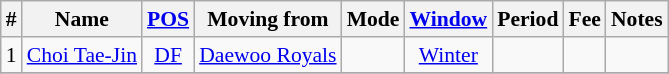<table class="wikitable sortable" style="text-align: center; font-size:90%;">
<tr>
<th>#</th>
<th>Name</th>
<th><a href='#'>POS</a></th>
<th>Moving from</th>
<th>Mode</th>
<th><a href='#'>Window</a></th>
<th>Period</th>
<th>Fee</th>
<th>Notes</th>
</tr>
<tr>
<td>1</td>
<td align=left> <a href='#'>Choi Tae-Jin</a></td>
<td><a href='#'>DF</a></td>
<td align=left> <a href='#'>Daewoo Royals</a></td>
<td></td>
<td><a href='#'>Winter</a></td>
<td></td>
<td></td>
<td></td>
</tr>
<tr>
</tr>
</table>
